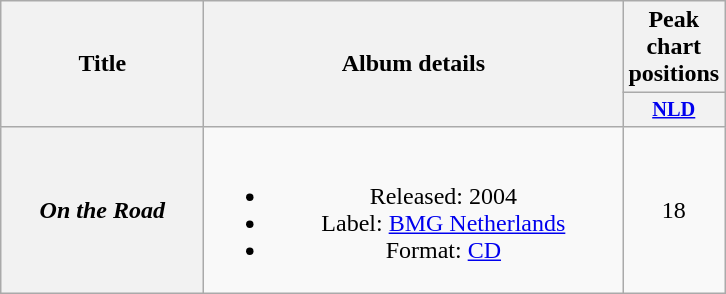<table class="wikitable plainrowheaders" style="text-align:center;">
<tr>
<th scope="col" rowspan="2" style="width:8em;">Title</th>
<th scope="col" rowspan="2" style="width:17em;">Album details</th>
<th scope="col">Peak chart positions</th>
</tr>
<tr>
<th style="width:2.5em; font-size:85%"><a href='#'>NLD</a><br></th>
</tr>
<tr>
<th scope="row"><em>On the Road</em></th>
<td><br><ul><li>Released: 2004</li><li>Label: <a href='#'>BMG Netherlands</a></li><li>Format: <a href='#'>CD</a></li></ul></td>
<td>18</td>
</tr>
</table>
